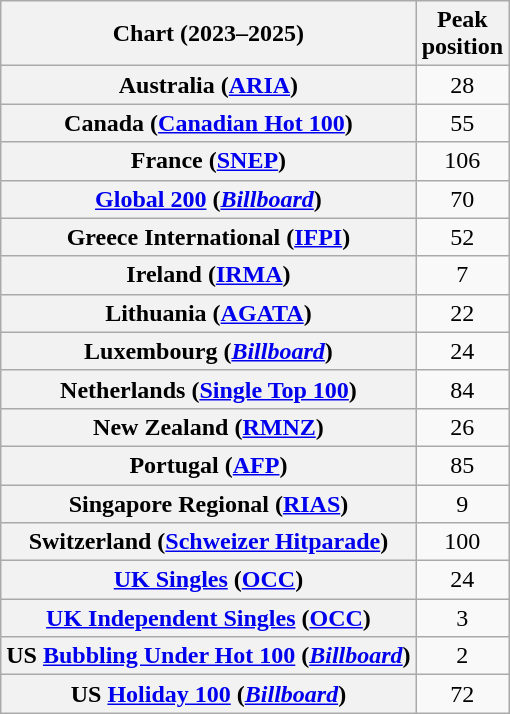<table class="wikitable plainrowheaders sortable" style="text-align:center">
<tr>
<th scope="col">Chart (2023–2025)</th>
<th scope="col">Peak<br>position</th>
</tr>
<tr>
<th scope="row">Australia (<a href='#'>ARIA</a>)</th>
<td>28</td>
</tr>
<tr>
<th scope="row">Canada (<a href='#'>Canadian Hot 100</a>)</th>
<td>55</td>
</tr>
<tr>
<th scope="row">France (<a href='#'>SNEP</a>)</th>
<td>106</td>
</tr>
<tr>
<th scope="row"><a href='#'>Global 200</a> (<em><a href='#'>Billboard</a></em>)</th>
<td>70</td>
</tr>
<tr>
<th scope="row">Greece International (<a href='#'>IFPI</a>)</th>
<td>52</td>
</tr>
<tr>
<th scope="row">Ireland (<a href='#'>IRMA</a>)</th>
<td>7</td>
</tr>
<tr>
<th scope="row">Lithuania (<a href='#'>AGATA</a>)</th>
<td>22</td>
</tr>
<tr>
<th scope="row">Luxembourg (<em><a href='#'>Billboard</a></em>)</th>
<td>24</td>
</tr>
<tr>
<th scope="row">Netherlands (<a href='#'>Single Top 100</a>)</th>
<td>84</td>
</tr>
<tr>
<th scope="row">New Zealand (<a href='#'>RMNZ</a>)</th>
<td>26</td>
</tr>
<tr>
<th scope="row">Portugal (<a href='#'>AFP</a>)</th>
<td>85</td>
</tr>
<tr>
<th scope="row">Singapore Regional (<a href='#'>RIAS</a>)</th>
<td>9</td>
</tr>
<tr>
<th scope="row">Switzerland (<a href='#'>Schweizer Hitparade</a>)</th>
<td>100</td>
</tr>
<tr>
<th scope="row"><a href='#'>UK Singles</a> (<a href='#'>OCC</a>)</th>
<td>24</td>
</tr>
<tr>
<th scope="row"><a href='#'>UK Independent Singles</a> (<a href='#'>OCC</a>)</th>
<td>3</td>
</tr>
<tr>
<th scope="row">US <a href='#'>Bubbling Under Hot 100</a> (<em><a href='#'>Billboard</a></em>)</th>
<td>2</td>
</tr>
<tr>
<th scope="row">US <a href='#'>Holiday 100</a> (<em><a href='#'>Billboard</a></em>)</th>
<td>72</td>
</tr>
</table>
